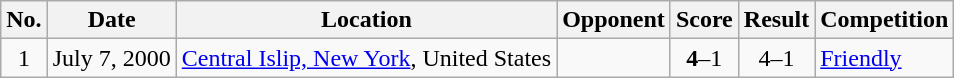<table class="wikitable plainrowheaders">
<tr>
<th>No.</th>
<th>Date</th>
<th>Location</th>
<th>Opponent</th>
<th>Score</th>
<th>Result</th>
<th>Competition</th>
</tr>
<tr>
<td align="center">1</td>
<td>July 7, 2000</td>
<td><a href='#'>Central Islip, New York</a>, United States</td>
<td></td>
<td align="center"><strong>4</strong>–1</td>
<td align="center">4–1</td>
<td><a href='#'>Friendly</a></td>
</tr>
</table>
